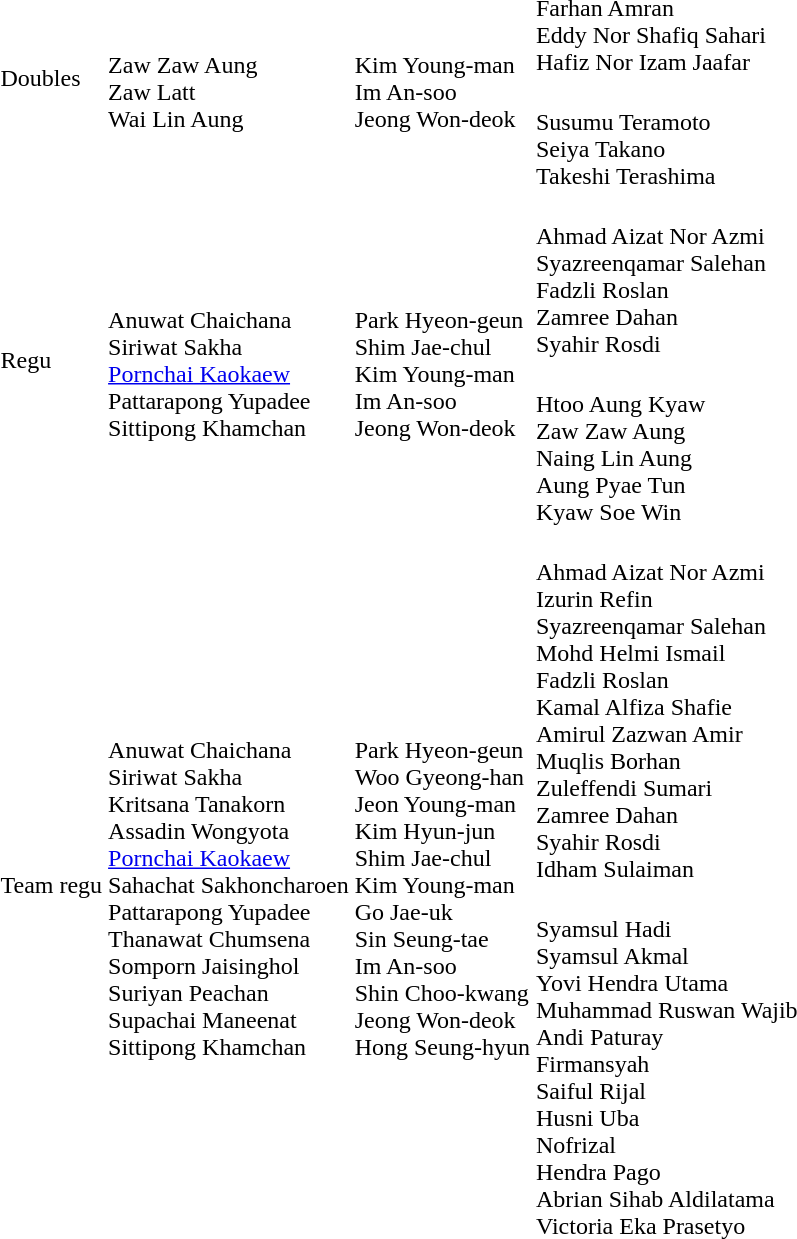<table>
<tr>
<td rowspan=2>Doubles<br></td>
<td rowspan=2><br>Zaw Zaw Aung<br>Zaw Latt<br>Wai Lin Aung</td>
<td rowspan=2><br>Kim Young-man<br>Im An-soo<br>Jeong Won-deok</td>
<td><br>Farhan Amran<br>Eddy Nor Shafiq Sahari<br>Hafiz Nor Izam Jaafar</td>
</tr>
<tr>
<td><br>Susumu Teramoto<br>Seiya Takano<br>Takeshi Terashima</td>
</tr>
<tr>
<td rowspan=2>Regu<br></td>
<td rowspan=2><br>Anuwat Chaichana<br>Siriwat Sakha<br><a href='#'>Pornchai Kaokaew</a><br>Pattarapong Yupadee<br>Sittipong Khamchan</td>
<td rowspan=2><br>Park Hyeon-geun<br>Shim Jae-chul<br>Kim Young-man<br>Im An-soo<br>Jeong Won-deok</td>
<td><br>Ahmad Aizat Nor Azmi<br>Syazreenqamar Salehan<br>Fadzli Roslan<br>Zamree Dahan<br>Syahir Rosdi</td>
</tr>
<tr>
<td><br>Htoo Aung Kyaw<br>Zaw Zaw Aung<br>Naing Lin Aung<br>Aung Pyae Tun<br>Kyaw Soe Win</td>
</tr>
<tr>
<td rowspan=2>Team regu<br></td>
<td rowspan=2><br>Anuwat Chaichana<br>Siriwat Sakha<br>Kritsana Tanakorn<br>Assadin Wongyota<br><a href='#'>Pornchai Kaokaew</a><br>Sahachat Sakhoncharoen<br>Pattarapong Yupadee<br>Thanawat Chumsena<br>Somporn Jaisinghol<br>Suriyan Peachan<br>Supachai Maneenat<br>Sittipong Khamchan</td>
<td rowspan=2><br>Park Hyeon-geun<br>Woo Gyeong-han<br>Jeon Young-man<br>Kim Hyun-jun<br>Shim Jae-chul<br>Kim Young-man<br>Go Jae-uk<br>Sin Seung-tae<br>Im An-soo<br>Shin Choo-kwang<br>Jeong Won-deok<br>Hong Seung-hyun</td>
<td><br>Ahmad Aizat Nor Azmi<br>Izurin Refin<br>Syazreenqamar Salehan<br>Mohd Helmi Ismail<br>Fadzli Roslan<br>Kamal Alfiza Shafie<br>Amirul Zazwan Amir<br>Muqlis Borhan<br>Zuleffendi Sumari<br>Zamree Dahan<br>Syahir Rosdi<br>Idham Sulaiman</td>
</tr>
<tr>
<td><br>Syamsul Hadi<br>Syamsul Akmal<br>Yovi Hendra Utama<br>Muhammad Ruswan Wajib<br>Andi Paturay<br>Firmansyah<br>Saiful Rijal<br>Husni Uba<br>Nofrizal<br>Hendra Pago<br>Abrian Sihab Aldilatama<br>Victoria Eka Prasetyo</td>
</tr>
</table>
